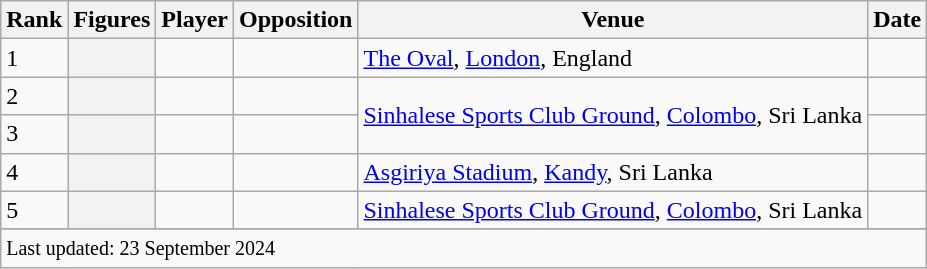<table class="wikitable plainrowheaders sortable">
<tr>
<th scope=col>Rank</th>
<th scope=col>Figures</th>
<th scope=col>Player</th>
<th scope=col>Opposition</th>
<th scope=col>Venue</th>
<th scope=col>Date</th>
</tr>
<tr>
<td>1</td>
<th></th>
<td></td>
<td></td>
<td><a href='#'>The Oval</a>, <a href='#'>London</a>, England</td>
<td></td>
</tr>
<tr>
<td>2</td>
<th></th>
<td></td>
<td></td>
<td rowspan=2><a href='#'>Sinhalese Sports Club Ground</a>, <a href='#'>Colombo</a>, Sri Lanka</td>
<td></td>
</tr>
<tr>
<td>3</td>
<th></th>
<td></td>
<td></td>
<td></td>
</tr>
<tr>
<td>4</td>
<th></th>
<td></td>
<td></td>
<td><a href='#'>Asgiriya Stadium</a>, <a href='#'>Kandy</a>, Sri Lanka</td>
<td></td>
</tr>
<tr>
<td>5</td>
<th></th>
<td></td>
<td></td>
<td><a href='#'>Sinhalese Sports Club Ground</a>, <a href='#'>Colombo</a>, Sri Lanka</td>
<td></td>
</tr>
<tr>
</tr>
<tr class=sortbottom>
<td colspan=6><small>Last updated: 23 September 2024</small></td>
</tr>
</table>
